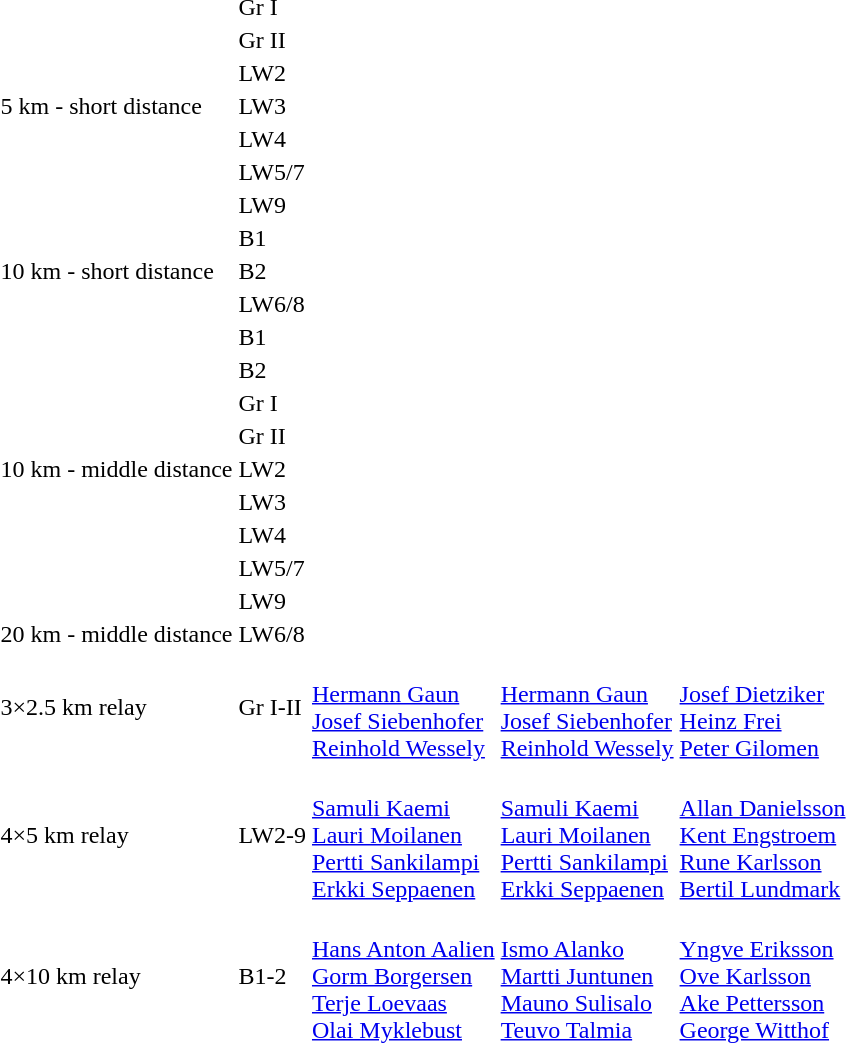<table>
<tr>
<td rowspan="7">5 km - short distance</td>
<td>Gr I<br></td>
<td></td>
<td></td>
<td></td>
</tr>
<tr>
<td>Gr II<br></td>
<td></td>
<td></td>
<td></td>
</tr>
<tr>
<td>LW2<br></td>
<td></td>
<td></td>
<td></td>
</tr>
<tr>
<td>LW3<br></td>
<td></td>
<td></td>
<td></td>
</tr>
<tr>
<td>LW4<br></td>
<td></td>
<td></td>
<td></td>
</tr>
<tr>
<td>LW5/7<br></td>
<td></td>
<td></td>
<td></td>
</tr>
<tr>
<td>LW9<br></td>
<td></td>
<td></td>
<td></td>
</tr>
<tr>
<td rowspan="3">10 km - short distance</td>
<td>B1<br></td>
<td></td>
<td></td>
<td></td>
</tr>
<tr>
<td>B2<br></td>
<td></td>
<td></td>
<td></td>
</tr>
<tr>
<td>LW6/8<br></td>
<td></td>
<td></td>
<td></td>
</tr>
<tr>
<td rowspan="9">10 km - middle distance</td>
<td>B1<br></td>
<td></td>
<td></td>
<td></td>
</tr>
<tr>
<td>B2<br></td>
<td></td>
<td></td>
<td></td>
</tr>
<tr>
<td>Gr I<br></td>
<td></td>
<td></td>
<td></td>
</tr>
<tr>
<td>Gr II<br></td>
<td></td>
<td></td>
<td></td>
</tr>
<tr>
<td>LW2<br></td>
<td></td>
<td></td>
<td></td>
</tr>
<tr>
<td>LW3<br></td>
<td></td>
<td></td>
<td></td>
</tr>
<tr>
<td>LW4<br></td>
<td></td>
<td></td>
<td></td>
</tr>
<tr>
<td>LW5/7<br></td>
<td></td>
<td></td>
<td></td>
</tr>
<tr>
<td>LW9<br></td>
<td></td>
<td></td>
<td></td>
</tr>
<tr>
<td>20 km - middle distance</td>
<td>LW6/8<br></td>
<td></td>
<td></td>
<td></td>
</tr>
<tr>
<td>3×2.5 km relay</td>
<td>Gr I-II<br></td>
<td valign=top> <br> <a href='#'>Hermann Gaun</a> <br> <a href='#'>Josef Siebenhofer</a> <br> <a href='#'>Reinhold Wessely</a></td>
<td valign=top> <br> <a href='#'>Hermann Gaun</a> <br> <a href='#'>Josef Siebenhofer</a> <br> <a href='#'>Reinhold Wessely</a></td>
<td valign=top> <br> <a href='#'>Josef Dietziker</a> <br> <a href='#'>Heinz Frei</a> <br> <a href='#'>Peter Gilomen</a></td>
</tr>
<tr>
<td>4×5 km relay</td>
<td>LW2-9<br></td>
<td valign=top> <br> <a href='#'>Samuli Kaemi</a> <br> <a href='#'>Lauri Moilanen</a> <br> <a href='#'>Pertti Sankilampi</a> <br> <a href='#'>Erkki Seppaenen</a></td>
<td valign=top> <br> <a href='#'>Samuli Kaemi</a> <br> <a href='#'>Lauri Moilanen</a> <br> <a href='#'>Pertti Sankilampi</a> <br> <a href='#'>Erkki Seppaenen</a></td>
<td valign=top> <br> <a href='#'>Allan Danielsson</a> <br> <a href='#'>Kent Engstroem</a> <br> <a href='#'>Rune Karlsson</a> <br> <a href='#'>Bertil Lundmark</a></td>
</tr>
<tr>
<td>4×10 km relay</td>
<td>B1-2<br></td>
<td valign=top> <br> <a href='#'>Hans Anton Aalien</a> <br> <a href='#'>Gorm Borgersen</a> <br> <a href='#'>Terje Loevaas</a> <br> <a href='#'>Olai Myklebust</a></td>
<td valign=top> <br> <a href='#'>Ismo Alanko</a> <br> <a href='#'>Martti Juntunen</a> <br> <a href='#'>Mauno Sulisalo</a> <br> <a href='#'>Teuvo Talmia</a></td>
<td valign=top> <br> <a href='#'>Yngve Eriksson</a> <br> <a href='#'>Ove Karlsson</a> <br> <a href='#'>Ake Pettersson</a> <br> <a href='#'>George Witthof</a></td>
</tr>
</table>
